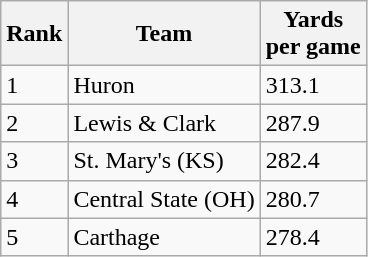<table class="wikitable sortable">
<tr>
<th>Rank</th>
<th>Team</th>
<th>Yards<br>per game</th>
</tr>
<tr>
<td>1</td>
<td>Huron</td>
<td>313.1</td>
</tr>
<tr>
<td>2</td>
<td>Lewis & Clark</td>
<td>287.9</td>
</tr>
<tr>
<td>3</td>
<td>St. Mary's (KS)</td>
<td>282.4</td>
</tr>
<tr>
<td>4</td>
<td>Central State (OH)</td>
<td>280.7</td>
</tr>
<tr>
<td>5</td>
<td>Carthage</td>
<td>278.4</td>
</tr>
</table>
